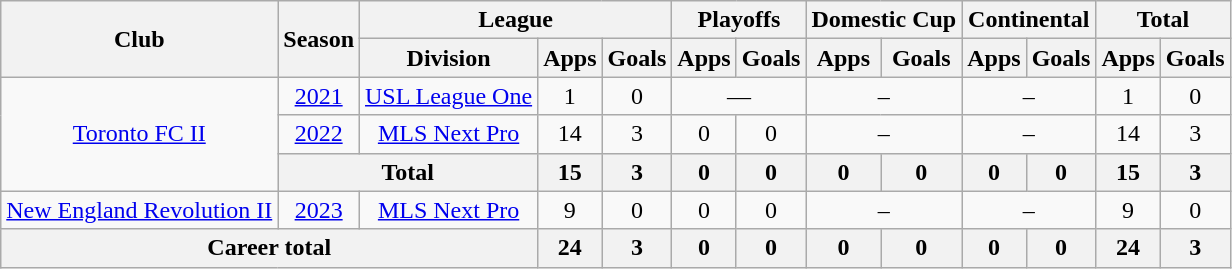<table class="wikitable" style="text-align: center">
<tr>
<th rowspan="2">Club</th>
<th rowspan="2">Season</th>
<th colspan="3">League</th>
<th colspan="2">Playoffs</th>
<th colspan="2">Domestic Cup</th>
<th colspan="2">Continental</th>
<th colspan="2">Total</th>
</tr>
<tr>
<th>Division</th>
<th>Apps</th>
<th>Goals</th>
<th>Apps</th>
<th>Goals</th>
<th>Apps</th>
<th>Goals</th>
<th>Apps</th>
<th>Goals</th>
<th>Apps</th>
<th>Goals</th>
</tr>
<tr>
<td rowspan=3><a href='#'>Toronto FC II</a></td>
<td><a href='#'>2021</a></td>
<td><a href='#'>USL League One</a></td>
<td>1</td>
<td>0</td>
<td colspan=2>—</td>
<td colspan="2">–</td>
<td colspan="2">–</td>
<td>1</td>
<td>0</td>
</tr>
<tr>
<td><a href='#'>2022</a></td>
<td><a href='#'>MLS Next Pro</a></td>
<td>14</td>
<td>3</td>
<td>0</td>
<td>0</td>
<td colspan="2">–</td>
<td colspan="2">–</td>
<td>14</td>
<td>3</td>
</tr>
<tr>
<th colspan="2">Total</th>
<th>15</th>
<th>3</th>
<th>0</th>
<th>0</th>
<th>0</th>
<th>0</th>
<th>0</th>
<th>0</th>
<th>15</th>
<th>3</th>
</tr>
<tr>
<td><a href='#'>New England Revolution II</a></td>
<td><a href='#'>2023</a></td>
<td><a href='#'>MLS Next Pro</a></td>
<td>9</td>
<td>0</td>
<td>0</td>
<td>0</td>
<td colspan="2">–</td>
<td colspan="2">–</td>
<td>9</td>
<td>0</td>
</tr>
<tr>
<th colspan="3"><strong>Career total</strong></th>
<th>24</th>
<th>3</th>
<th>0</th>
<th>0</th>
<th>0</th>
<th>0</th>
<th>0</th>
<th>0</th>
<th>24</th>
<th>3</th>
</tr>
</table>
